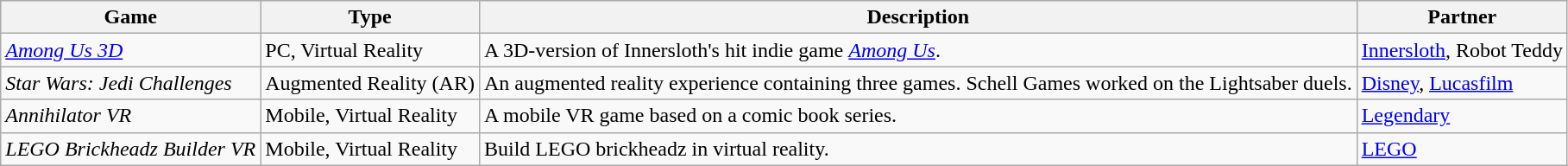<table class="wikitable">
<tr>
<th>Game</th>
<th>Type</th>
<th>Description</th>
<th>Partner</th>
</tr>
<tr>
<td><em><a href='#'>Among Us 3D</a></em></td>
<td>PC, Virtual Reality</td>
<td>A 3D-version of Innersloth's hit indie game <em><a href='#'>Among Us</a></em>.</td>
<td><a href='#'>Innersloth</a>, Robot Teddy</td>
</tr>
<tr>
<td><em>Star Wars: Jedi Challenges</em></td>
<td>Augmented Reality (AR)</td>
<td>An augmented reality experience containing three games. Schell Games worked on the Lightsaber duels.</td>
<td><a href='#'>Disney</a>, <a href='#'>Lucasfilm</a></td>
</tr>
<tr>
<td><em>Annihilator VR</em></td>
<td>Mobile, Virtual Reality</td>
<td>A mobile VR game based on a comic book series.</td>
<td><a href='#'>Legendary</a></td>
</tr>
<tr>
<td><em>LEGO Brickheadz Builder VR</em></td>
<td>Mobile, Virtual Reality</td>
<td>Build LEGO brickheadz in virtual reality.</td>
<td><a href='#'>LEGO</a></td>
</tr>
</table>
